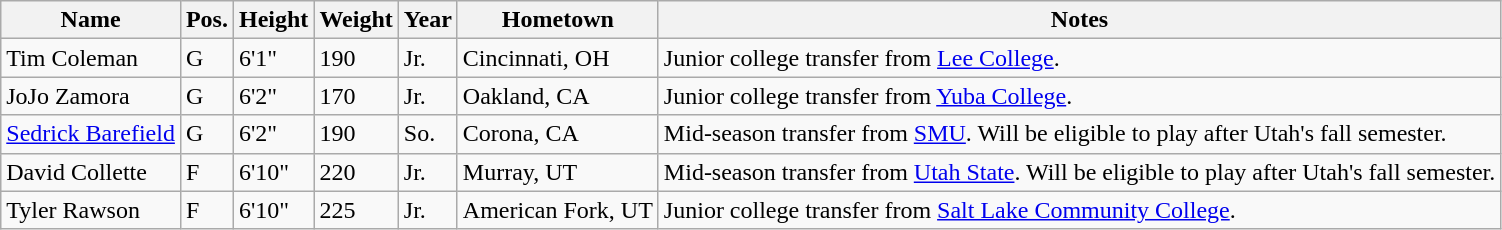<table class="wikitable sortable" border="1">
<tr>
<th>Name</th>
<th>Pos.</th>
<th>Height</th>
<th>Weight</th>
<th>Year</th>
<th>Hometown</th>
<th class="unsortable">Notes</th>
</tr>
<tr>
<td sortname>Tim Coleman</td>
<td>G</td>
<td>6'1"</td>
<td>190</td>
<td>Jr.</td>
<td>Cincinnati, OH</td>
<td>Junior college transfer from <a href='#'>Lee College</a>.</td>
</tr>
<tr>
<td sortname>JoJo Zamora</td>
<td>G</td>
<td>6'2"</td>
<td>170</td>
<td>Jr.</td>
<td>Oakland, CA</td>
<td>Junior college transfer from <a href='#'>Yuba College</a>.</td>
</tr>
<tr>
<td sortname><a href='#'>Sedrick Barefield</a></td>
<td>G</td>
<td>6'2"</td>
<td>190</td>
<td>So.</td>
<td>Corona, CA</td>
<td>Mid-season transfer from <a href='#'>SMU</a>. Will be eligible to play after Utah's fall semester.</td>
</tr>
<tr>
<td sortname>David Collette</td>
<td>F</td>
<td>6'10"</td>
<td>220</td>
<td>Jr.</td>
<td>Murray, UT</td>
<td>Mid-season transfer from <a href='#'>Utah State</a>. Will be eligible to play after Utah's fall semester.</td>
</tr>
<tr>
<td sortname>Tyler Rawson</td>
<td>F</td>
<td>6'10"</td>
<td>225</td>
<td>Jr.</td>
<td>American Fork, UT</td>
<td>Junior college transfer from <a href='#'>Salt Lake Community College</a>.</td>
</tr>
</table>
